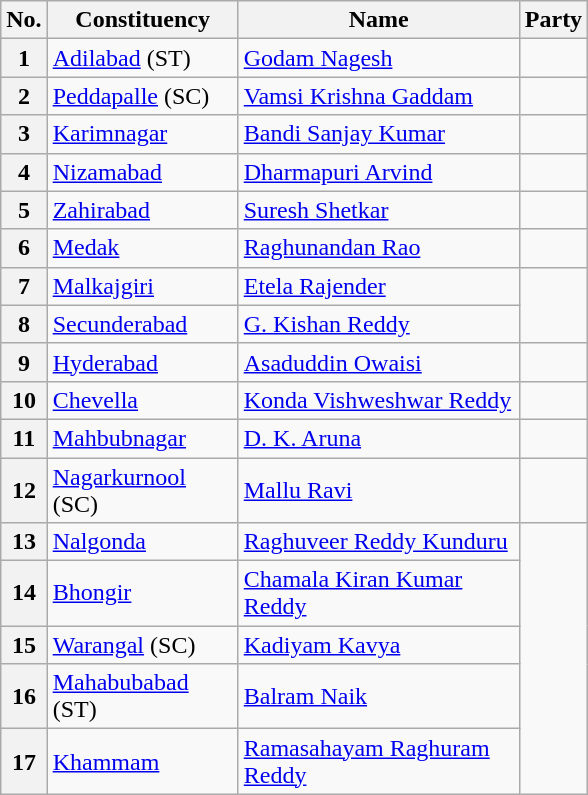<table class="sortable wikitable">
<tr>
<th>No.</th>
<th style="width:120px">Constituency</th>
<th style="width:180px">Name</th>
<th colspan="2">Party</th>
</tr>
<tr>
<th>1</th>
<td><a href='#'>Adilabad</a> (ST)</td>
<td><a href='#'>Godam Nagesh</a></td>
<td></td>
</tr>
<tr>
<th>2</th>
<td><a href='#'>Peddapalle</a> (SC)</td>
<td><a href='#'>Vamsi Krishna Gaddam</a></td>
<td></td>
</tr>
<tr>
<th>3</th>
<td><a href='#'>Karimnagar</a></td>
<td><a href='#'>Bandi Sanjay Kumar</a></td>
<td></td>
</tr>
<tr>
<th>4</th>
<td><a href='#'>Nizamabad</a></td>
<td><a href='#'>Dharmapuri Arvind</a></td>
</tr>
<tr>
<th>5</th>
<td><a href='#'>Zahirabad</a></td>
<td><a href='#'>Suresh Shetkar</a></td>
<td></td>
</tr>
<tr>
<th>6</th>
<td><a href='#'>Medak</a></td>
<td><a href='#'>Raghunandan Rao</a></td>
<td></td>
</tr>
<tr>
<th>7</th>
<td><a href='#'>Malkajgiri</a></td>
<td><a href='#'>Etela Rajender</a></td>
</tr>
<tr>
<th>8</th>
<td><a href='#'>Secunderabad</a></td>
<td><a href='#'>G. Kishan Reddy</a></td>
</tr>
<tr>
<th>9</th>
<td><a href='#'>Hyderabad</a></td>
<td><a href='#'>Asaduddin Owaisi</a></td>
<td></td>
</tr>
<tr>
<th>10</th>
<td><a href='#'>Chevella</a></td>
<td><a href='#'>Konda Vishweshwar Reddy</a></td>
<td></td>
</tr>
<tr>
<th>11</th>
<td><a href='#'>Mahbubnagar</a></td>
<td><a href='#'>D. K. Aruna</a></td>
</tr>
<tr>
<th>12</th>
<td><a href='#'>Nagarkurnool</a> (SC)</td>
<td><a href='#'>Mallu Ravi</a></td>
<td></td>
</tr>
<tr>
<th>13</th>
<td><a href='#'>Nalgonda</a></td>
<td><a href='#'>Raghuveer Reddy Kunduru</a></td>
</tr>
<tr>
<th>14</th>
<td><a href='#'>Bhongir</a></td>
<td><a href='#'>Chamala Kiran Kumar Reddy</a></td>
</tr>
<tr>
<th>15</th>
<td><a href='#'>Warangal</a> (SC)</td>
<td><a href='#'>Kadiyam Kavya</a></td>
</tr>
<tr>
<th>16</th>
<td><a href='#'>Mahabubabad</a> (ST)</td>
<td><a href='#'>Balram Naik</a></td>
</tr>
<tr>
<th>17</th>
<td><a href='#'>Khammam</a></td>
<td><a href='#'>Ramasahayam Raghuram Reddy</a></td>
</tr>
</table>
